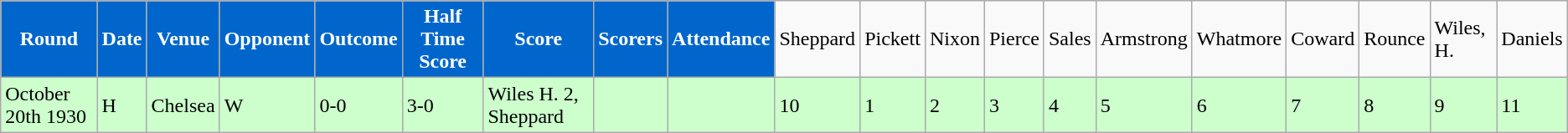<table class="wikitable">
<tr>
<td style="background:#0066CC; color:#FFFFFF; text-align:center;" !><strong>Round</strong></td>
<td style="background:#0066CC; color:#FFFFFF; text-align:center;" !><strong>Date</strong></td>
<td style="background:#0066CC; color:#FFFFFF; text-align:center;" !><strong>Venue</strong></td>
<td style="background:#0066CC; color:#FFFFFF; text-align:center;" !><strong>Opponent</strong></td>
<td style="background:#0066CC; color:#FFFFFF; text-align:center;" !><strong>Outcome</strong></td>
<td style="background:#0066CC; color:#FFFFFF; text-align:center;" !><strong>Half Time Score</strong></td>
<td style="background:#0066CC; color:#FFFFFF; text-align:center;" !><strong>Score</strong></td>
<td style="background:#0066CC; color:#FFFFFF; text-align:center;" !><strong>Scorers</strong></td>
<td style="background:#0066CC; color:#FFFFFF; text-align:center;" !><strong>Attendance</strong></td>
<td>Sheppard</td>
<td>Pickett</td>
<td>Nixon</td>
<td>Pierce</td>
<td>Sales</td>
<td>Armstrong</td>
<td>Whatmore</td>
<td>Coward</td>
<td>Rounce</td>
<td>Wiles, H.</td>
<td>Daniels</td>
</tr>
<tr bgcolor="#CCFFCC">
<td>October 20th 1930</td>
<td>H</td>
<td>Chelsea</td>
<td>W</td>
<td>0-0</td>
<td>3-0</td>
<td>Wiles H. 2, Sheppard</td>
<td></td>
<td></td>
<td>10</td>
<td>1</td>
<td>2</td>
<td>3</td>
<td>4</td>
<td>5</td>
<td>6</td>
<td>7</td>
<td>8</td>
<td>9</td>
<td>11</td>
</tr>
</table>
